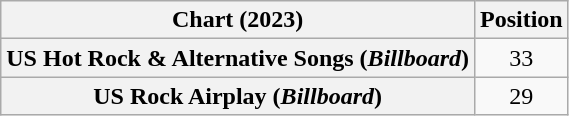<table class="wikitable sortable plainrowheaders" style="text-align: center">
<tr>
<th scope="col">Chart (2023)</th>
<th scope="col">Position</th>
</tr>
<tr>
<th scope="row">US Hot Rock & Alternative Songs (<em>Billboard</em>)</th>
<td>33</td>
</tr>
<tr>
<th scope="row">US Rock Airplay (<em>Billboard</em>)</th>
<td>29</td>
</tr>
</table>
